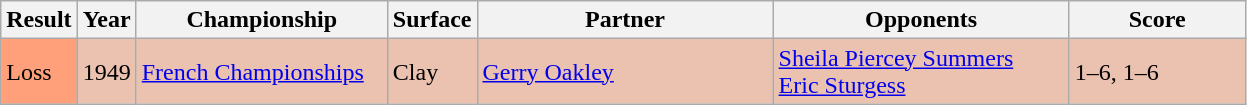<table class="sortable wikitable">
<tr>
<th style="width:40px">Result</th>
<th style="width:30px">Year</th>
<th style="width:160px">Championship</th>
<th style="width:50px">Surface</th>
<th style="width:190px">Partner</th>
<th style="width:190px">Opponents</th>
<th style="width:110px" class="unsortable">Score</th>
</tr>
<tr style="background:#ebc2af;">
<td style="background:#ffa07a;">Loss</td>
<td>1949</td>
<td><a href='#'>French Championships</a></td>
<td>Clay</td>
<td> <a href='#'>Gerry Oakley</a></td>
<td> <a href='#'>Sheila Piercey Summers</a> <br>   <a href='#'>Eric Sturgess</a></td>
<td>1–6, 1–6</td>
</tr>
</table>
